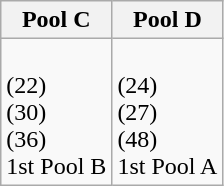<table class="wikitable">
<tr>
<th width=50%>Pool C</th>
<th width=50%>Pool D</th>
</tr>
<tr>
<td><br> (22)<br>
 (30)<br>
 (36)<br>
1st Pool B</td>
<td><br> (24)<br>
 (27)<br>
 (48)<br>
1st Pool A</td>
</tr>
</table>
